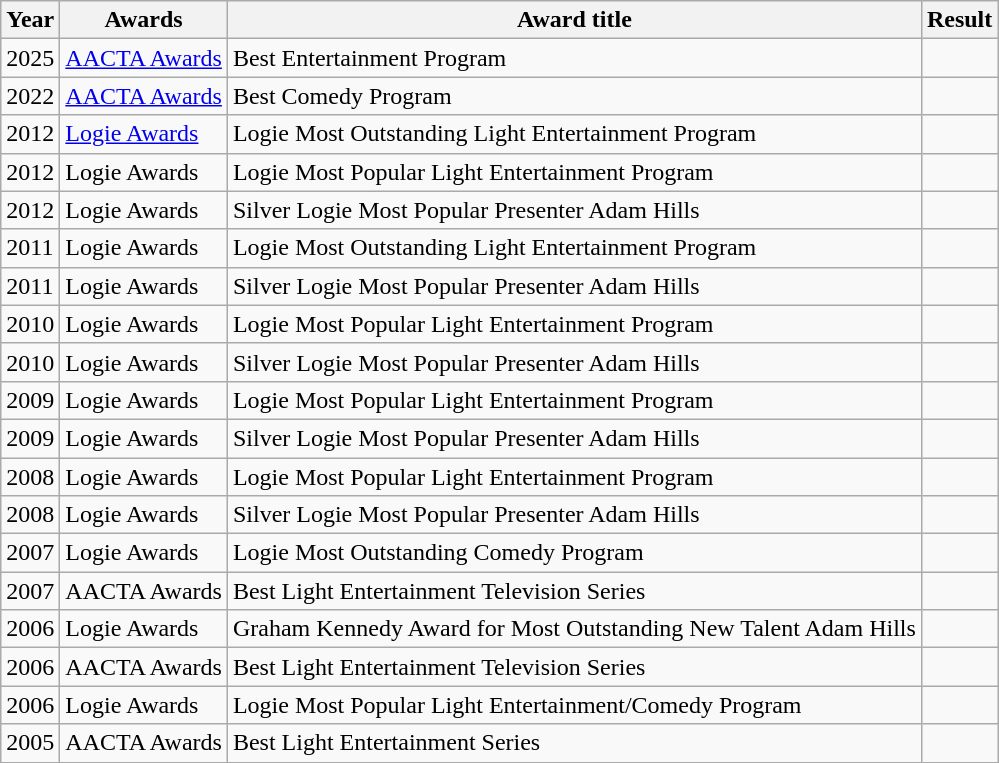<table class="wikitable sortable">
<tr>
<th>Year</th>
<th>Awards</th>
<th>Award title</th>
<th>Result</th>
</tr>
<tr>
<td>2025</td>
<td><a href='#'>AACTA Awards</a></td>
<td>Best Entertainment Program</td>
<td></td>
</tr>
<tr>
<td>2022</td>
<td><a href='#'>AACTA Awards</a></td>
<td>Best Comedy Program</td>
<td></td>
</tr>
<tr>
<td>2012</td>
<td><a href='#'>Logie Awards</a></td>
<td>Logie Most Outstanding Light Entertainment Program</td>
<td></td>
</tr>
<tr>
<td>2012</td>
<td>Logie Awards</td>
<td>Logie Most Popular Light Entertainment Program</td>
<td></td>
</tr>
<tr>
<td>2012</td>
<td>Logie Awards</td>
<td>Silver Logie Most Popular Presenter Adam Hills</td>
<td></td>
</tr>
<tr>
<td>2011</td>
<td>Logie Awards</td>
<td>Logie Most Outstanding Light Entertainment Program</td>
<td></td>
</tr>
<tr>
<td>2011</td>
<td>Logie Awards</td>
<td>Silver Logie Most Popular Presenter Adam Hills</td>
<td></td>
</tr>
<tr>
<td>2010</td>
<td>Logie Awards</td>
<td>Logie Most Popular Light Entertainment Program</td>
<td></td>
</tr>
<tr>
<td>2010</td>
<td>Logie Awards</td>
<td>Silver Logie Most Popular Presenter Adam Hills</td>
<td></td>
</tr>
<tr>
<td>2009</td>
<td>Logie Awards</td>
<td>Logie Most Popular Light Entertainment Program</td>
<td></td>
</tr>
<tr>
<td>2009</td>
<td>Logie Awards</td>
<td>Silver Logie Most Popular Presenter Adam Hills</td>
<td></td>
</tr>
<tr>
<td>2008</td>
<td>Logie Awards</td>
<td>Logie Most Popular Light Entertainment Program</td>
<td></td>
</tr>
<tr>
<td>2008</td>
<td>Logie Awards</td>
<td>Silver Logie Most Popular Presenter Adam Hills</td>
<td></td>
</tr>
<tr>
<td>2007</td>
<td>Logie Awards</td>
<td>Logie Most Outstanding Comedy Program</td>
<td></td>
</tr>
<tr>
<td>2007</td>
<td>AACTA Awards</td>
<td>Best Light Entertainment Television Series</td>
<td></td>
</tr>
<tr>
<td>2006</td>
<td>Logie Awards</td>
<td>Graham Kennedy Award for Most Outstanding New Talent Adam Hills</td>
<td></td>
</tr>
<tr>
<td>2006</td>
<td>AACTA Awards</td>
<td>Best Light Entertainment Television Series</td>
<td></td>
</tr>
<tr>
<td>2006</td>
<td>Logie Awards</td>
<td>Logie Most Popular Light Entertainment/Comedy Program</td>
<td></td>
</tr>
<tr>
<td>2005</td>
<td>AACTA Awards</td>
<td>Best Light Entertainment Series</td>
<td></td>
</tr>
</table>
